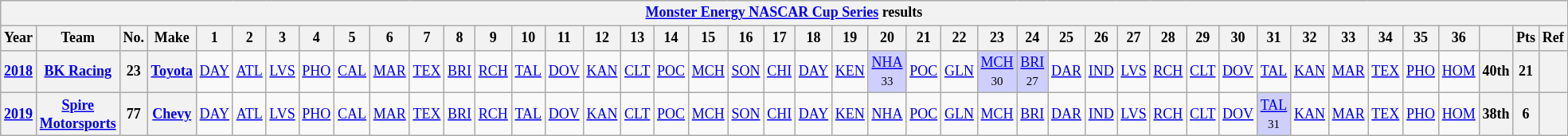<table class="wikitable" style="text-align:center; font-size:75%">
<tr>
<th colspan=45><a href='#'>Monster Energy NASCAR Cup Series</a> results</th>
</tr>
<tr>
<th>Year</th>
<th>Team</th>
<th>No.</th>
<th>Make</th>
<th>1</th>
<th>2</th>
<th>3</th>
<th>4</th>
<th>5</th>
<th>6</th>
<th>7</th>
<th>8</th>
<th>9</th>
<th>10</th>
<th>11</th>
<th>12</th>
<th>13</th>
<th>14</th>
<th>15</th>
<th>16</th>
<th>17</th>
<th>18</th>
<th>19</th>
<th>20</th>
<th>21</th>
<th>22</th>
<th>23</th>
<th>24</th>
<th>25</th>
<th>26</th>
<th>27</th>
<th>28</th>
<th>29</th>
<th>30</th>
<th>31</th>
<th>32</th>
<th>33</th>
<th>34</th>
<th>35</th>
<th>36</th>
<th></th>
<th>Pts</th>
<th>Ref</th>
</tr>
<tr>
<th><a href='#'>2018</a></th>
<th><a href='#'>BK Racing</a></th>
<th>23</th>
<th><a href='#'>Toyota</a></th>
<td><a href='#'>DAY</a></td>
<td><a href='#'>ATL</a></td>
<td><a href='#'>LVS</a></td>
<td><a href='#'>PHO</a></td>
<td><a href='#'>CAL</a></td>
<td><a href='#'>MAR</a></td>
<td><a href='#'>TEX</a></td>
<td><a href='#'>BRI</a></td>
<td><a href='#'>RCH</a></td>
<td><a href='#'>TAL</a></td>
<td><a href='#'>DOV</a></td>
<td><a href='#'>KAN</a></td>
<td><a href='#'>CLT</a></td>
<td><a href='#'>POC</a></td>
<td><a href='#'>MCH</a></td>
<td><a href='#'>SON</a></td>
<td><a href='#'>CHI</a></td>
<td><a href='#'>DAY</a></td>
<td><a href='#'>KEN</a></td>
<td style="background:#CFCFFF;"><a href='#'>NHA</a><br><small>33</small></td>
<td><a href='#'>POC</a></td>
<td><a href='#'>GLN</a></td>
<td style="background:#CFCFFF;"><a href='#'>MCH</a><br><small>30</small></td>
<td style="background:#CFCFFF;"><a href='#'>BRI</a><br><small>27</small></td>
<td><a href='#'>DAR</a></td>
<td><a href='#'>IND</a></td>
<td><a href='#'>LVS</a></td>
<td><a href='#'>RCH</a></td>
<td><a href='#'>CLT</a></td>
<td><a href='#'>DOV</a></td>
<td><a href='#'>TAL</a></td>
<td><a href='#'>KAN</a></td>
<td><a href='#'>MAR</a></td>
<td><a href='#'>TEX</a></td>
<td><a href='#'>PHO</a></td>
<td><a href='#'>HOM</a></td>
<th>40th</th>
<th>21</th>
<th></th>
</tr>
<tr>
<th><a href='#'>2019</a></th>
<th><a href='#'>Spire Motorsports</a></th>
<th>77</th>
<th><a href='#'>Chevy</a></th>
<td><a href='#'>DAY</a></td>
<td><a href='#'>ATL</a></td>
<td><a href='#'>LVS</a></td>
<td><a href='#'>PHO</a></td>
<td><a href='#'>CAL</a></td>
<td><a href='#'>MAR</a></td>
<td><a href='#'>TEX</a></td>
<td><a href='#'>BRI</a></td>
<td><a href='#'>RCH</a></td>
<td><a href='#'>TAL</a></td>
<td><a href='#'>DOV</a></td>
<td><a href='#'>KAN</a></td>
<td><a href='#'>CLT</a></td>
<td><a href='#'>POC</a></td>
<td><a href='#'>MCH</a></td>
<td><a href='#'>SON</a></td>
<td><a href='#'>CHI</a></td>
<td><a href='#'>DAY</a></td>
<td><a href='#'>KEN</a></td>
<td><a href='#'>NHA</a></td>
<td><a href='#'>POC</a></td>
<td><a href='#'>GLN</a></td>
<td><a href='#'>MCH</a></td>
<td><a href='#'>BRI</a></td>
<td><a href='#'>DAR</a></td>
<td><a href='#'>IND</a></td>
<td><a href='#'>LVS</a></td>
<td><a href='#'>RCH</a></td>
<td><a href='#'>CLT</a></td>
<td><a href='#'>DOV</a></td>
<td style="background:#CFCFFF;"><a href='#'>TAL</a><br><small>31</small></td>
<td><a href='#'>KAN</a></td>
<td><a href='#'>MAR</a></td>
<td><a href='#'>TEX</a></td>
<td><a href='#'>PHO</a></td>
<td><a href='#'>HOM</a></td>
<th>38th</th>
<th>6</th>
<th></th>
</tr>
</table>
